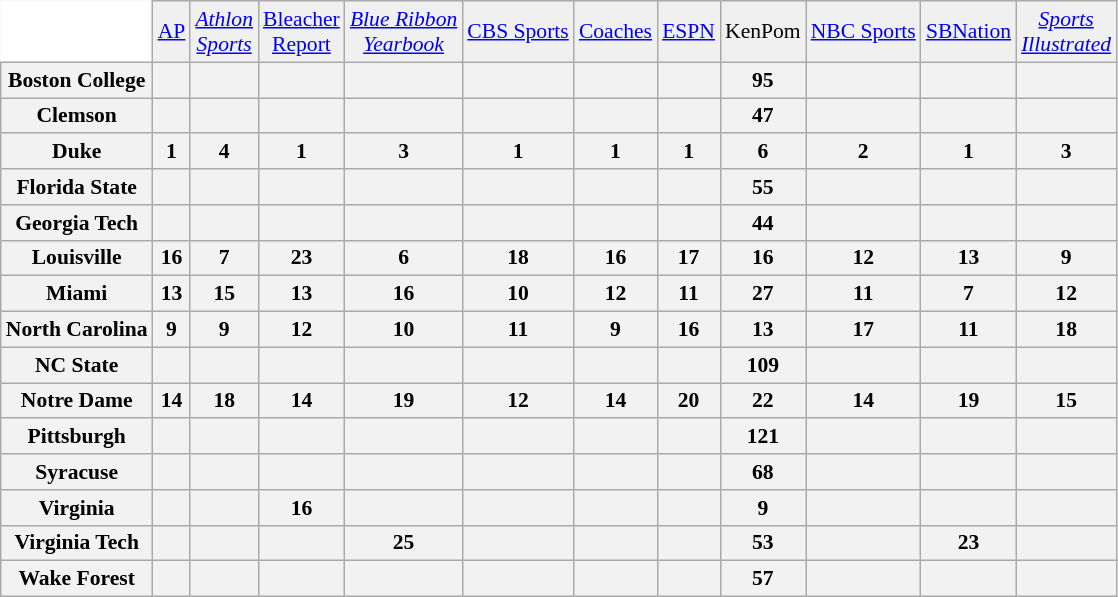<table class="wikitable" style="white-space:nowrap; font-size:90%;">
<tr>
<td style="background:white; border-top-style:hidden; border-left-style:hidden;"></td>
<td align="center" style="background:#f0f0f0;"><a href='#'>AP</a></td>
<td align="center" style="background:#f0f0f0;"><em><a href='#'>Athlon<br>Sports</a></em></td>
<td align="center" style="background:#f0f0f0;"><a href='#'>Bleacher<br>Report</a></td>
<td align="center" style="background:#f0f0f0;"><em><a href='#'>Blue Ribbon<br>Yearbook</a></em></td>
<td align="center" style="background:#f0f0f0;"><a href='#'>CBS Sports</a></td>
<td align="center" style="background:#f0f0f0;"><a href='#'>Coaches</a></td>
<td align="center" style="background:#f0f0f0;"><a href='#'>ESPN</a></td>
<td align="center" style="background:#f0f0f0;">KenPom</td>
<td align="center" style="background:#f0f0f0;"><a href='#'>NBC Sports</a></td>
<td align="center" style="background:#f0f0f0;"><a href='#'>SBNation</a></td>
<td align="center" style="background:#f0f0f0;"><em><a href='#'>Sports<br>Illustrated</a></em></td>
</tr>
<tr style="text-align:center;">
<th style=>Boston College</th>
<th></th>
<th></th>
<th></th>
<th></th>
<th></th>
<th></th>
<th></th>
<th>95</th>
<th></th>
<th></th>
<th></th>
</tr>
<tr style="text-align:center;">
<th style=>Clemson</th>
<th></th>
<th></th>
<th></th>
<th></th>
<th></th>
<th></th>
<th></th>
<th>47</th>
<th></th>
<th></th>
<th></th>
</tr>
<tr style="text-align:center;">
<th style=>Duke</th>
<th>1</th>
<th>4</th>
<th>1</th>
<th>3</th>
<th>1</th>
<th>1</th>
<th>1</th>
<th>6</th>
<th>2</th>
<th>1</th>
<th>3</th>
</tr>
<tr style="text-align:center;">
<th style=>Florida State</th>
<th></th>
<th></th>
<th></th>
<th></th>
<th></th>
<th></th>
<th></th>
<th>55</th>
<th></th>
<th></th>
<th></th>
</tr>
<tr style="text-align:center;">
<th style=>Georgia Tech</th>
<th></th>
<th></th>
<th></th>
<th></th>
<th></th>
<th></th>
<th></th>
<th>44</th>
<th></th>
<th></th>
<th></th>
</tr>
<tr style="text-align:center;">
<th style=>Louisville</th>
<th>16</th>
<th>7</th>
<th>23</th>
<th>6</th>
<th>18</th>
<th>16</th>
<th>17</th>
<th>16</th>
<th>12</th>
<th>13</th>
<th>9</th>
</tr>
<tr style="text-align:center;">
<th style=>Miami</th>
<th>13</th>
<th>15</th>
<th>13</th>
<th>16</th>
<th>10</th>
<th>12</th>
<th>11</th>
<th>27</th>
<th>11</th>
<th>7</th>
<th>12</th>
</tr>
<tr style="text-align:center;">
<th style=>North Carolina</th>
<th>9</th>
<th>9</th>
<th>12</th>
<th>10</th>
<th>11</th>
<th>9</th>
<th>16</th>
<th>13</th>
<th>17</th>
<th>11</th>
<th>18</th>
</tr>
<tr style="text-align:center;">
<th style=>NC State</th>
<th></th>
<th></th>
<th></th>
<th></th>
<th></th>
<th></th>
<th></th>
<th>109</th>
<th></th>
<th></th>
<th></th>
</tr>
<tr style="text-align:center;">
<th style=>Notre Dame</th>
<th>14</th>
<th>18</th>
<th>14</th>
<th>19</th>
<th>12</th>
<th>14</th>
<th>20</th>
<th>22</th>
<th>14</th>
<th>19</th>
<th>15</th>
</tr>
<tr style="text-align:center;">
<th style=>Pittsburgh</th>
<th></th>
<th></th>
<th></th>
<th></th>
<th></th>
<th></th>
<th></th>
<th>121</th>
<th></th>
<th></th>
<th></th>
</tr>
<tr style="text-align:center;">
<th style=>Syracuse</th>
<th></th>
<th></th>
<th></th>
<th></th>
<th></th>
<th></th>
<th></th>
<th>68</th>
<th></th>
<th></th>
<th></th>
</tr>
<tr style="text-align:center;">
<th style=>Virginia</th>
<th></th>
<th></th>
<th>16</th>
<th></th>
<th></th>
<th></th>
<th></th>
<th>9</th>
<th></th>
<th></th>
<th></th>
</tr>
<tr style="text-align:center;">
<th style=>Virginia Tech</th>
<th></th>
<th></th>
<th></th>
<th>25</th>
<th></th>
<th></th>
<th></th>
<th>53</th>
<th></th>
<th>23</th>
<th></th>
</tr>
<tr style="text-align:center;">
<th style=>Wake Forest</th>
<th></th>
<th></th>
<th></th>
<th></th>
<th></th>
<th></th>
<th></th>
<th>57</th>
<th></th>
<th></th>
<th></th>
</tr>
</table>
